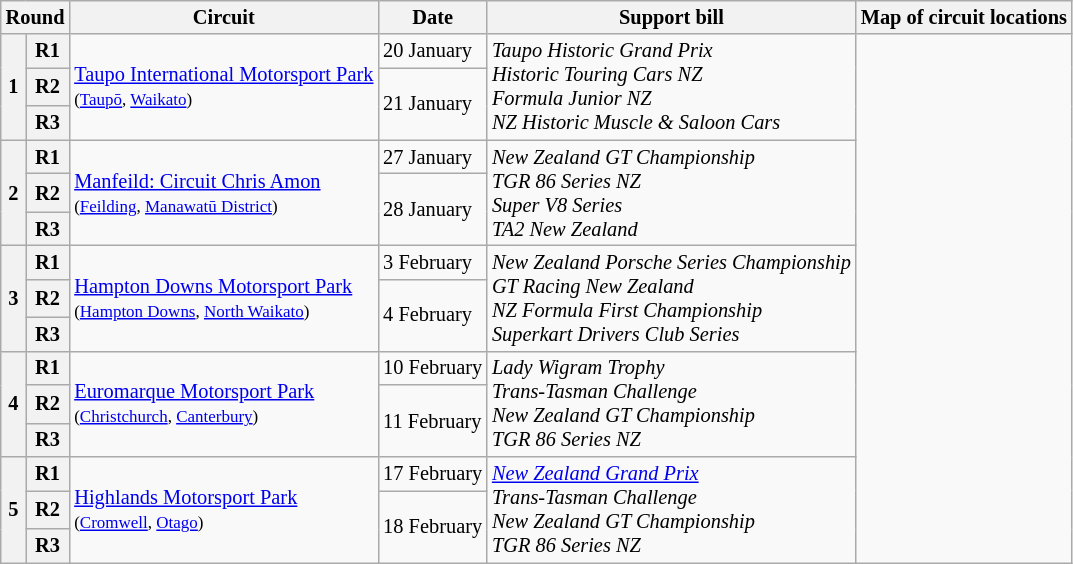<table class="wikitable" style="font-size: 85%">
<tr>
<th colspan="2">Round</th>
<th>Circuit</th>
<th>Date</th>
<th>Support bill</th>
<th>Map of circuit locations</th>
</tr>
<tr>
<th rowspan="3">1</th>
<th>R1</th>
<td rowspan="3"><a href='#'>Taupo International Motorsport Park</a><br><small>(<a href='#'>Taupō</a>, <a href='#'>Waikato</a>)</small></td>
<td>20 January</td>
<td rowspan="3"><em>Taupo Historic Grand Prix<br>Historic Touring Cars NZ<br>Formula Junior NZ<br>NZ Historic Muscle & Saloon Cars</em></td>
<td rowspan="15"></td>
</tr>
<tr>
<th>R2</th>
<td rowspan="2">21 January</td>
</tr>
<tr>
<th>R3</th>
</tr>
<tr>
<th rowspan="3">2</th>
<th>R1</th>
<td rowspan="3"><a href='#'>Manfeild: Circuit Chris Amon</a><br><small>(<a href='#'>Feilding</a>, <a href='#'>Manawatū District</a>)</small></td>
<td>27 January</td>
<td rowspan="3"><em>New Zealand GT Championship<br>TGR 86 Series NZ<br>Super V8 Series<br>TA2 New Zealand</em></td>
</tr>
<tr>
<th>R2</th>
<td rowspan="2">28 January</td>
</tr>
<tr>
<th>R3</th>
</tr>
<tr>
<th rowspan="3">3</th>
<th>R1</th>
<td rowspan="3"><a href='#'>Hampton Downs Motorsport Park</a><br><small>(<a href='#'>Hampton Downs</a>, <a href='#'>North Waikato</a>)</small></td>
<td>3 February</td>
<td rowspan="3"><em>New Zealand Porsche Series Championship<br>GT Racing New Zealand<br>NZ Formula First Championship<br>Superkart Drivers Club Series</em></td>
</tr>
<tr>
<th>R2</th>
<td rowspan="2">4 February</td>
</tr>
<tr>
<th>R3</th>
</tr>
<tr>
<th rowspan="3">4</th>
<th>R1</th>
<td rowspan="3"><a href='#'>Euromarque Motorsport Park</a><br><small>(<a href='#'>Christchurch</a>, <a href='#'>Canterbury</a>)</small></td>
<td>10 February</td>
<td rowspan="3"><em>Lady Wigram Trophy<br>Trans-Tasman Challenge<br>New Zealand GT Championship<br>TGR 86 Series NZ</em></td>
</tr>
<tr>
<th>R2</th>
<td rowspan="2">11 February</td>
</tr>
<tr>
<th>R3</th>
</tr>
<tr>
<th rowspan="3">5</th>
<th>R1</th>
<td rowspan="3"><a href='#'>Highlands Motorsport Park</a><br><small>(<a href='#'>Cromwell</a>, <a href='#'>Otago</a>)</small></td>
<td>17 February</td>
<td rowspan="3"><em><a href='#'>New Zealand Grand Prix</a><br>Trans-Tasman Challenge<br>New Zealand GT Championship<br>TGR 86 Series NZ</em></td>
</tr>
<tr>
<th>R2</th>
<td rowspan="2">18 February</td>
</tr>
<tr>
<th>R3</th>
</tr>
</table>
